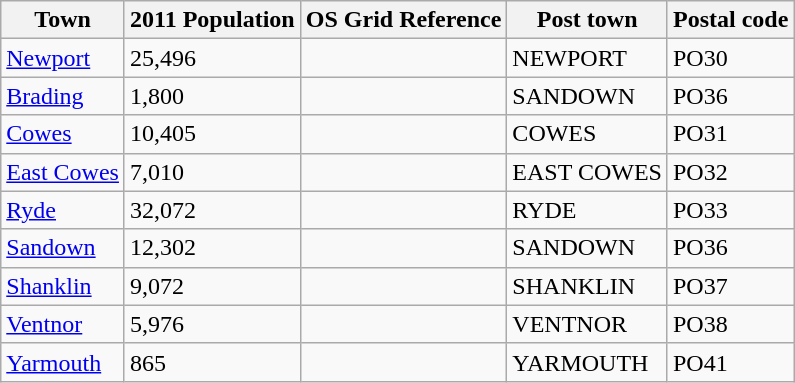<table class="wikitable sortable">
<tr>
<th>Town</th>
<th>2011 Population</th>
<th class="unsortable">OS Grid Reference</th>
<th class="unsortable">Post town</th>
<th class="unsortable">Postal code</th>
</tr>
<tr>
<td><a href='#'>Newport</a></td>
<td>25,496</td>
<td></td>
<td>NEWPORT</td>
<td>PO30</td>
</tr>
<tr>
<td><a href='#'>Brading</a></td>
<td>1,800</td>
<td></td>
<td>SANDOWN</td>
<td>PO36</td>
</tr>
<tr>
<td><a href='#'>Cowes</a></td>
<td>10,405</td>
<td></td>
<td>COWES</td>
<td>PO31</td>
</tr>
<tr>
<td><a href='#'>East Cowes</a></td>
<td>7,010</td>
<td></td>
<td>EAST COWES</td>
<td>PO32</td>
</tr>
<tr>
<td><a href='#'>Ryde</a></td>
<td>32,072</td>
<td></td>
<td>RYDE</td>
<td>PO33</td>
</tr>
<tr>
<td><a href='#'>Sandown</a></td>
<td>12,302</td>
<td></td>
<td>SANDOWN</td>
<td>PO36</td>
</tr>
<tr>
<td><a href='#'>Shanklin</a></td>
<td>9,072</td>
<td></td>
<td>SHANKLIN</td>
<td>PO37</td>
</tr>
<tr>
<td><a href='#'>Ventnor</a></td>
<td>5,976</td>
<td></td>
<td>VENTNOR</td>
<td>PO38</td>
</tr>
<tr>
<td><a href='#'>Yarmouth</a></td>
<td>865</td>
<td></td>
<td>YARMOUTH</td>
<td>PO41</td>
</tr>
</table>
